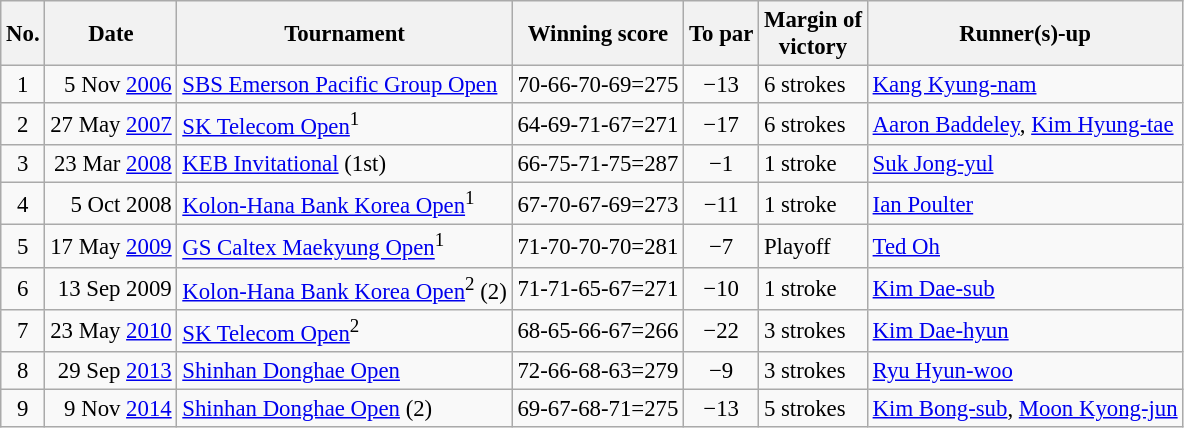<table class="wikitable" style="font-size:95%;">
<tr>
<th>No.</th>
<th>Date</th>
<th>Tournament</th>
<th>Winning score</th>
<th>To par</th>
<th>Margin of<br>victory</th>
<th>Runner(s)-up</th>
</tr>
<tr>
<td align=center>1</td>
<td align=right>5 Nov <a href='#'>2006</a></td>
<td><a href='#'>SBS Emerson Pacific Group Open</a></td>
<td align=right>70-66-70-69=275</td>
<td align=center>−13</td>
<td>6 strokes</td>
<td> <a href='#'>Kang Kyung-nam</a></td>
</tr>
<tr>
<td align=center>2</td>
<td align=right>27 May <a href='#'>2007</a></td>
<td><a href='#'>SK Telecom Open</a><sup>1</sup></td>
<td align=right>64-69-71-67=271</td>
<td align=center>−17</td>
<td>6 strokes</td>
<td> <a href='#'>Aaron Baddeley</a>,  <a href='#'>Kim Hyung-tae</a></td>
</tr>
<tr>
<td align=center>3</td>
<td align=right>23 Mar <a href='#'>2008</a></td>
<td><a href='#'>KEB Invitational</a> (1st)</td>
<td align=right>66-75-71-75=287</td>
<td align=center>−1</td>
<td>1 stroke</td>
<td> <a href='#'>Suk Jong-yul</a></td>
</tr>
<tr>
<td align=center>4</td>
<td align=right>5 Oct 2008</td>
<td><a href='#'>Kolon-Hana Bank Korea Open</a><sup>1</sup></td>
<td align=right>67-70-67-69=273</td>
<td align=center>−11</td>
<td>1 stroke</td>
<td> <a href='#'>Ian Poulter</a></td>
</tr>
<tr>
<td align=center>5</td>
<td align=right>17 May <a href='#'>2009</a></td>
<td><a href='#'>GS Caltex Maekyung Open</a><sup>1</sup></td>
<td align=right>71-70-70-70=281</td>
<td align=center>−7</td>
<td>Playoff</td>
<td> <a href='#'>Ted Oh</a></td>
</tr>
<tr>
<td align=center>6</td>
<td align=right>13 Sep 2009</td>
<td><a href='#'>Kolon-Hana Bank Korea Open</a><sup>2</sup> (2)</td>
<td align=right>71-71-65-67=271</td>
<td align=center>−10</td>
<td>1 stroke</td>
<td> <a href='#'>Kim Dae-sub</a></td>
</tr>
<tr>
<td align=center>7</td>
<td align=right>23 May <a href='#'>2010</a></td>
<td><a href='#'>SK Telecom Open</a><sup>2</sup></td>
<td align=right>68-65-66-67=266</td>
<td align=center>−22</td>
<td>3 strokes</td>
<td> <a href='#'>Kim Dae-hyun</a></td>
</tr>
<tr>
<td align=center>8</td>
<td align=right>29 Sep <a href='#'>2013</a></td>
<td><a href='#'>Shinhan Donghae Open</a></td>
<td align=right>72-66-68-63=279</td>
<td align=center>−9</td>
<td>3 strokes</td>
<td> <a href='#'>Ryu Hyun-woo</a></td>
</tr>
<tr>
<td align=center>9</td>
<td align=right>9 Nov <a href='#'>2014</a></td>
<td><a href='#'>Shinhan Donghae Open</a> (2)</td>
<td align=right>69-67-68-71=275</td>
<td align=center>−13</td>
<td>5 strokes</td>
<td> <a href='#'>Kim Bong-sub</a>,  <a href='#'>Moon Kyong-jun</a></td>
</tr>
</table>
